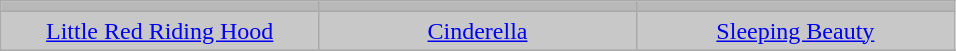<table class="wikitable" style="text-align:center">
<tr>
<td width="25%" style="background:#B8B8B8"></td>
<td width="25%" style="background:#B8B8B8"></td>
<td width="25%" style="background:#B8B8B8"></td>
</tr>
<tr>
<td style="background:#C8C8C8"><a href='#'>Little Red Riding Hood</a></td>
<td style="background:#C8C8C8"><a href='#'>Cinderella</a></td>
<td style="background:#C8C8C8"><a href='#'>Sleeping Beauty</a></td>
</tr>
<tr>
</tr>
</table>
